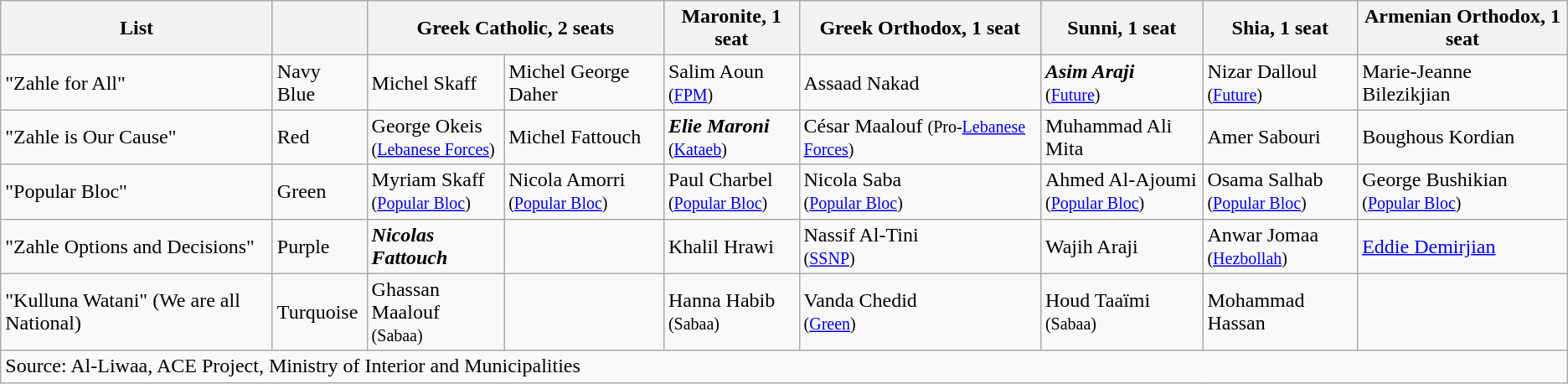<table class=wikitable style=text-align:left>
<tr>
<th>List</th>
<th></th>
<th colspan=2>Greek Catholic, 2 seats</th>
<th>Maronite, 1 seat</th>
<th>Greek Orthodox, 1 seat</th>
<th>Sunni, 1 seat</th>
<th>Shia, 1 seat</th>
<th>Armenian Orthodox, 1 seat</th>
</tr>
<tr>
<td align=left>"Zahle for All"</td>
<td>Navy Blue</td>
<td>Michel Skaff</td>
<td>Michel George Daher</td>
<td>Salim Aoun<br><small>(<a href='#'>FPM</a>)</small></td>
<td>Assaad Nakad</td>
<td><strong><em>Asim Araji</em></strong><br><small>(<a href='#'>Future</a>)</small></td>
<td>Nizar Dalloul<br><small>(<a href='#'>Future</a>)</small></td>
<td>Marie-Jeanne Bilezikjian</td>
</tr>
<tr>
<td align=left>"Zahle is Our Cause"</td>
<td>Red</td>
<td>George Okeis<br><small>(<a href='#'>Lebanese Forces</a>)</small></td>
<td>Michel Fattouch</td>
<td><strong><em>Elie Maroni</em></strong><br><small>(<a href='#'>Kataeb</a>)</small></td>
<td>César Maalouf <small>(Pro-<a href='#'>Lebanese Forces</a>)</small></td>
<td>Muhammad Ali Mita</td>
<td>Amer Sabouri</td>
<td>Boughous Kordian</td>
</tr>
<tr>
<td align=left>"Popular Bloc"</td>
<td>Green</td>
<td>Myriam Skaff<br><small>(<a href='#'>Popular Bloc</a>)</small></td>
<td>Nicola Amorri<br><small>(<a href='#'>Popular Bloc</a>)</small></td>
<td>Paul Charbel<br><small>(<a href='#'>Popular Bloc</a>)</small></td>
<td>Nicola Saba<br><small>(<a href='#'>Popular Bloc</a>)</small></td>
<td>Ahmed Al-Ajoumi<br><small>(<a href='#'>Popular Bloc</a>)</small></td>
<td>Osama Salhab<br><small>(<a href='#'>Popular Bloc</a>)</small></td>
<td>George Bushikian<br><small>(<a href='#'>Popular Bloc</a>)</small></td>
</tr>
<tr>
<td align=left>"Zahle Options and Decisions"</td>
<td>Purple</td>
<td><strong><em>Nicolas Fattouch</em></strong></td>
<td></td>
<td>Khalil Hrawi</td>
<td>Nassif Al-Tini<br><small>(<a href='#'>SSNP</a>)</small></td>
<td>Wajih Araji</td>
<td>Anwar Jomaa<br><small>(<a href='#'>Hezbollah</a>)</small></td>
<td><a href='#'>Eddie Demirjian</a></td>
</tr>
<tr>
<td align=left>"Kulluna Watani" (We are all National)</td>
<td>Turquoise</td>
<td>Ghassan Maalouf<br><small>(Sabaa)</small></td>
<td></td>
<td>Hanna Habib<br><small>(Sabaa)</small></td>
<td>Vanda Chedid<br><small>(<a href='#'>Green</a>)</small></td>
<td>Houd Taaïmi<br><small>(Sabaa)</small></td>
<td>Mohammad Hassan</td>
<td></td>
</tr>
<tr>
<td colspan="9" style="text-align:left;">Source: Al-Liwaa, ACE Project, Ministry of Interior and Municipalities</td>
</tr>
</table>
